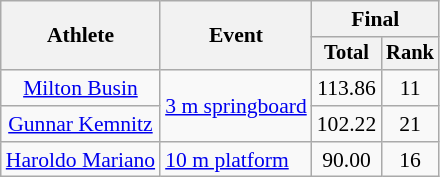<table class="wikitable" style="font-size:90%">
<tr>
<th rowspan="2">Athlete</th>
<th rowspan="2">Event</th>
<th colspan=2>Final</th>
</tr>
<tr style="font-size:95%">
<th>Total</th>
<th>Rank</th>
</tr>
<tr align=center>
<td rowspan=1><a href='#'>Milton Busin</a></td>
<td rowspan=2><a href='#'>3 m springboard</a></td>
<td style="text-align:center;">113.86</td>
<td style="text-align:center;">11</td>
</tr>
<tr align=center>
<td rowspan=1><a href='#'>Gunnar Kemnitz</a></td>
<td style="text-align:center;">102.22</td>
<td style="text-align:center;">21</td>
</tr>
<tr>
<td rowspan=1><a href='#'>Haroldo Mariano</a></td>
<td><a href='#'>10 m platform</a></td>
<td style="text-align:center;">90.00</td>
<td style="text-align:center;">16</td>
</tr>
</table>
